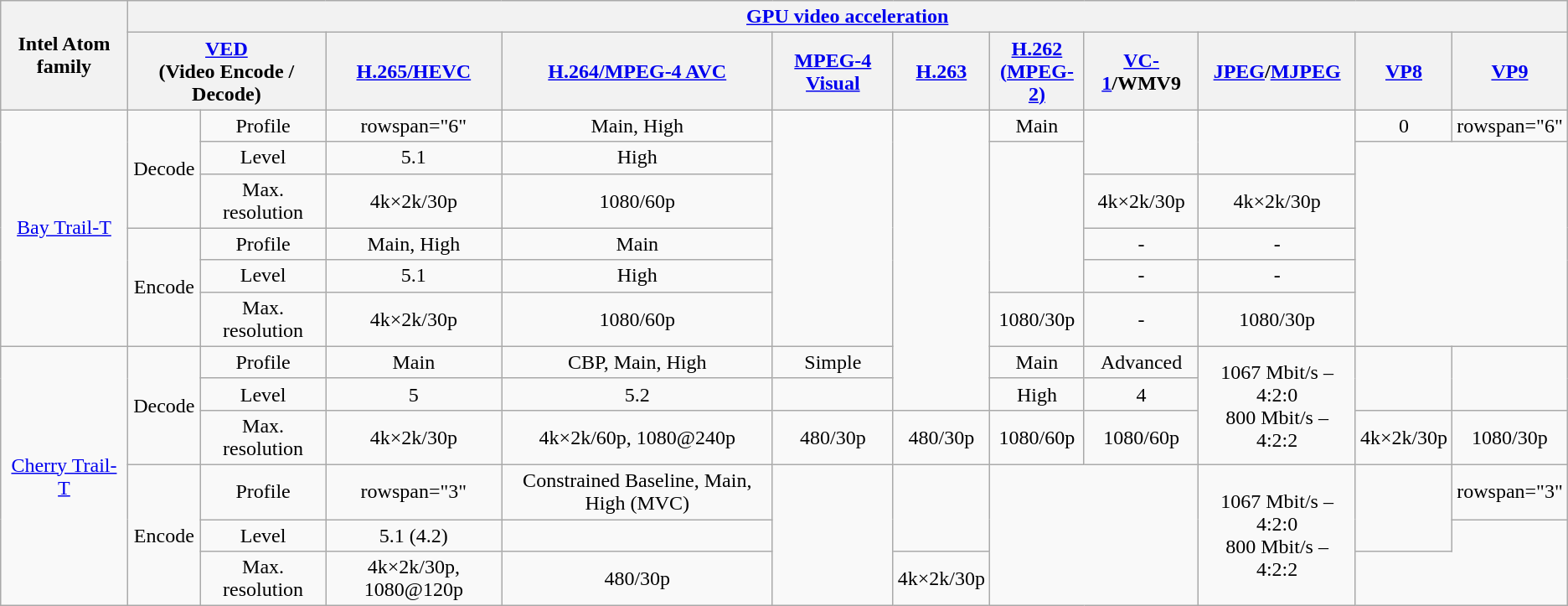<table class="wikitable" style="text-align: center;">
<tr>
<th rowspan="2">Intel Atom family</th>
<th colspan="11"><a href='#'>GPU video acceleration</a></th>
</tr>
<tr>
<th colspan=2><a href='#'>VED</a><br> (Video Encode / Decode)</th>
<th><a href='#'>H.265/HEVC</a></th>
<th><a href='#'>H.264/MPEG-4 AVC</a></th>
<th><a href='#'>MPEG-4 Visual</a></th>
<th><a href='#'>H.263</a></th>
<th><a href='#'>H.262<br>(MPEG-2)</a></th>
<th><a href='#'>VC-1</a>/WMV9</th>
<th><a href='#'>JPEG</a>/<a href='#'>MJPEG</a></th>
<th><a href='#'>VP8</a></th>
<th><a href='#'>VP9</a></th>
</tr>
<tr>
<td rowspan=6><a href='#'>Bay Trail-T</a></td>
<td rowspan=3>Decode</td>
<td>Profile</td>
<td>rowspan="6" </td>
<td>Main, High</td>
<td rowspan="6"></td>
<td rowspan="8"></td>
<td>Main</td>
<td rowspan="2"></td>
<td rowspan="2"></td>
<td>0</td>
<td>rowspan="6" </td>
</tr>
<tr>
<td>Level</td>
<td>5.1</td>
<td>High</td>
<td rowspan="4" Unified></td>
</tr>
<tr>
<td>Max. resolution</td>
<td>4k×2k/30p</td>
<td>1080/60p</td>
<td>4k×2k/30p</td>
<td>4k×2k/30p</td>
</tr>
<tr>
<td rowspan=3>Encode</td>
<td>Profile</td>
<td>Main, High</td>
<td>Main</td>
<td>-</td>
<td>-</td>
</tr>
<tr>
<td>Level</td>
<td>5.1</td>
<td>High</td>
<td>-</td>
<td>-</td>
</tr>
<tr>
<td>Max. resolution</td>
<td>4k×2k/30p</td>
<td>1080/60p</td>
<td>1080/30p</td>
<td>-</td>
<td>1080/30p</td>
</tr>
<tr>
<td rowspan="6"><a href='#'>Cherry Trail-T</a></td>
<td rowspan="3">Decode</td>
<td>Profile</td>
<td>Main</td>
<td>CBP, Main, High</td>
<td>Simple</td>
<td>Main</td>
<td>Advanced</td>
<td rowspan="3" text-align: right;>1067 Mbit/s – 4:2:0<br>800 Mbit/s – 4:2:2</td>
<td rowspan="2"></td>
<td rowspan="2"></td>
</tr>
<tr>
<td>Level</td>
<td>5</td>
<td>5.2</td>
<td></td>
<td>High</td>
<td>4</td>
</tr>
<tr>
<td>Max. resolution</td>
<td>4k×2k/30p</td>
<td>4k×2k/60p, 1080@240p</td>
<td>480/30p</td>
<td>480/30p</td>
<td>1080/60p</td>
<td>1080/60p</td>
<td>4k×2k/30p</td>
<td>1080/30p</td>
</tr>
<tr>
<td rowspan="3">Encode</td>
<td>Profile</td>
<td>rowspan="3" </td>
<td>Constrained Baseline, Main, High (MVC)</td>
<td rowspan="3"></td>
<td rowspan="2"></td>
<td colspan="2" rowspan="3"></td>
<td rowspan="3" text-align: right;>1067 Mbit/s – 4:2:0<br>800 Mbit/s – 4:2:2</td>
<td rowspan="2"></td>
<td>rowspan="3" </td>
</tr>
<tr>
<td>Level</td>
<td>5.1 (4.2)</td>
</tr>
<tr>
<td>Max. resolution</td>
<td>4k×2k/30p, 1080@120p</td>
<td>480/30p</td>
<td>4k×2k/30p</td>
</tr>
</table>
